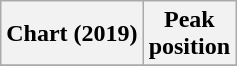<table class="wikitable plainrowheaders" style="text-align:center">
<tr>
<th scope="col">Chart (2019)</th>
<th scope="col">Peak<br>position</th>
</tr>
<tr>
</tr>
</table>
